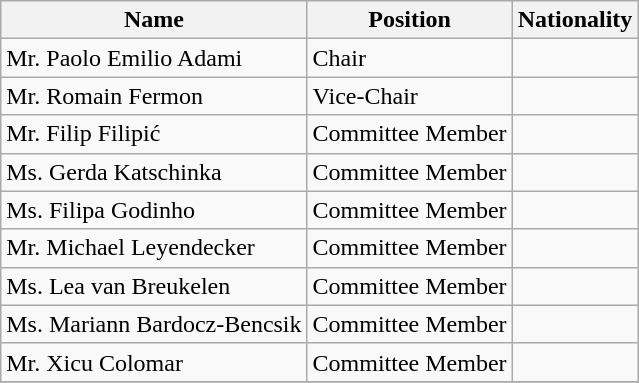<table class="wikitable">
<tr>
<th>Name</th>
<th>Position</th>
<th>Nationality</th>
</tr>
<tr>
<td>Mr. Paolo  Emilio  Adami</td>
<td>Chair</td>
<td></td>
</tr>
<tr>
<td>Mr. Romain Fermon</td>
<td>Vice-Chair</td>
<td></td>
</tr>
<tr>
<td>Mr. Filip Filipić</td>
<td>Committee Member</td>
<td></td>
</tr>
<tr>
<td>Ms. Gerda Katschinka</td>
<td>Committee Member</td>
<td></td>
</tr>
<tr>
<td>Ms. Filipa Godinho</td>
<td>Committee Member</td>
<td></td>
</tr>
<tr>
<td>Mr. Michael Leyendecker</td>
<td>Committee Member</td>
<td></td>
</tr>
<tr>
<td>Ms. Lea van Breukelen</td>
<td>Committee Member</td>
<td></td>
</tr>
<tr>
<td>Ms. Mariann Bardocz-Bencsik</td>
<td>Committee Member</td>
<td></td>
</tr>
<tr>
<td>Mr. Xicu Colomar</td>
<td>Committee Member</td>
<td></td>
</tr>
<tr>
</tr>
</table>
